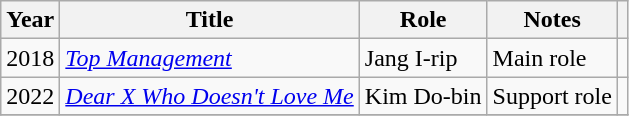<table class="wikitable sortable">
<tr>
<th>Year</th>
<th>Title</th>
<th scope="col" class="unsortable">Role</th>
<th scope="col" class="unsortable">Notes</th>
<th scope="col" class="unsortable"></th>
</tr>
<tr>
<td>2018</td>
<td><em><a href='#'>Top Management</a></em></td>
<td>Jang I-rip</td>
<td>Main role</td>
<td style="text-align:center;"></td>
</tr>
<tr>
<td>2022</td>
<td><em><a href='#'>Dear X Who Doesn't Love Me</a></em></td>
<td>Kim Do-bin</td>
<td>Support role</td>
<td style="text-align:center;"></td>
</tr>
<tr>
</tr>
</table>
